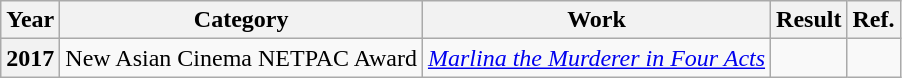<table class="wikitable plainrowheaders sortable">
<tr>
<th>Year</th>
<th>Category</th>
<th>Work</th>
<th>Result</th>
<th class="unsortable">Ref.</th>
</tr>
<tr>
<th>2017</th>
<td>New Asian Cinema NETPAC Award</td>
<td><em><a href='#'>Marlina the Murderer in Four Acts</a></em></td>
<td></td>
<td rowspan="1" align="center"></td>
</tr>
</table>
